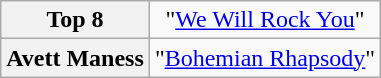<table class="wikitable" style="text-align:center;">
<tr>
<th scope="col">Top 8</th>
<td>"<a href='#'>We Will Rock You</a>"</td>
</tr>
<tr>
<th scope="col">Avett Maness</th>
<td>"<a href='#'>Bohemian Rhapsody</a>"</td>
</tr>
</table>
